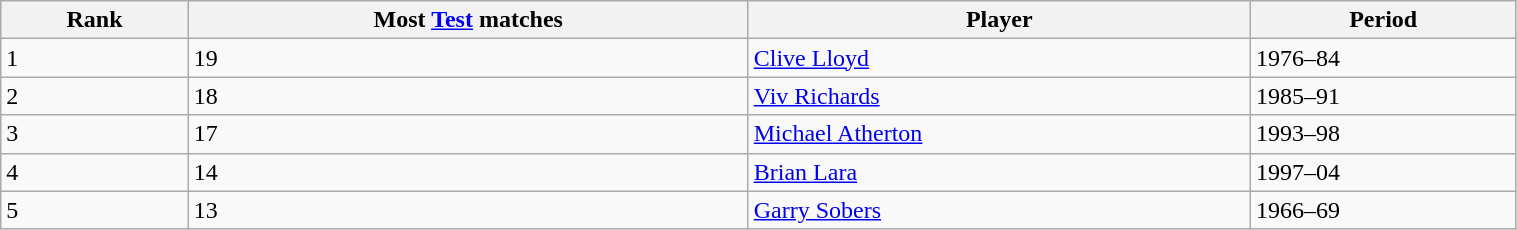<table class="wikitable" style="width:80%;">
<tr>
<th>Rank</th>
<th>Most <a href='#'>Test</a> matches</th>
<th>Player</th>
<th>Period</th>
</tr>
<tr>
<td>1</td>
<td>19</td>
<td> <a href='#'>Clive Lloyd</a></td>
<td>1976–84</td>
</tr>
<tr>
<td>2</td>
<td>18</td>
<td> <a href='#'>Viv Richards</a></td>
<td>1985–91</td>
</tr>
<tr>
<td>3</td>
<td>17</td>
<td> <a href='#'>Michael Atherton</a></td>
<td>1993–98</td>
</tr>
<tr>
<td>4</td>
<td>14</td>
<td> <a href='#'>Brian Lara</a></td>
<td>1997–04</td>
</tr>
<tr>
<td>5</td>
<td>13</td>
<td> <a href='#'>Garry Sobers</a></td>
<td>1966–69</td>
</tr>
</table>
